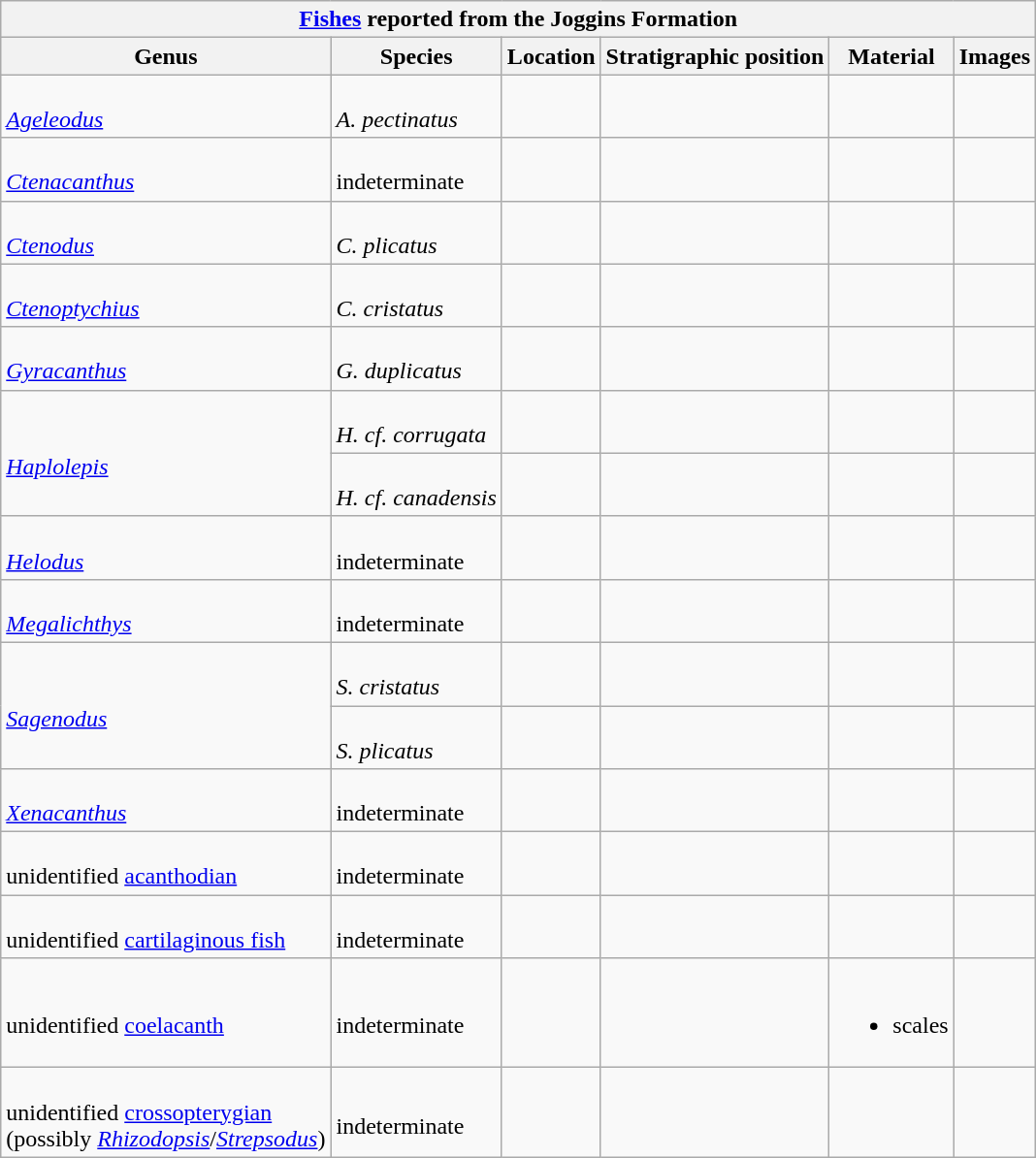<table class="wikitable sortable mw-collapsible">
<tr>
<th colspan="7" style="text-align:center;"><strong><a href='#'>Fishes</a> reported from the Joggins Formation</strong></th>
</tr>
<tr>
<th>Genus</th>
<th>Species</th>
<th>Location</th>
<th>Stratigraphic position</th>
<th>Material</th>
<th>Images</th>
</tr>
<tr>
<td rowspan="1"><br><em><a href='#'>Ageleodus</a></em></td>
<td><br><em>A. pectinatus</em></td>
<td></td>
<td></td>
<td></td>
<td></td>
</tr>
<tr>
<td rowspan="1"><br><em><a href='#'>Ctenacanthus</a></em></td>
<td><br>indeterminate</td>
<td></td>
<td></td>
<td></td>
<td></td>
</tr>
<tr>
<td rowspan="1"><br><em><a href='#'>Ctenodus</a></em></td>
<td><br><em>C. plicatus</em></td>
<td></td>
<td></td>
<td></td>
<td></td>
</tr>
<tr>
<td rowspan="1"><br><em><a href='#'>Ctenoptychius</a></em></td>
<td><br><em>C. cristatus</em></td>
<td></td>
<td></td>
<td></td>
<td></td>
</tr>
<tr>
<td rowspan="1"><br><em><a href='#'>Gyracanthus</a></em></td>
<td><br><em>G. duplicatus</em></td>
<td></td>
<td></td>
<td></td>
<td></td>
</tr>
<tr>
<td rowspan="2"><br><em><a href='#'>Haplolepis</a></em></td>
<td><br><em>H. cf. corrugata</em></td>
<td></td>
<td></td>
<td></td>
<td></td>
</tr>
<tr>
<td><br><em>H. cf. canadensis</em></td>
<td></td>
<td></td>
<td></td>
<td></td>
</tr>
<tr>
<td rowspan="1"><br><em><a href='#'>Helodus</a></em></td>
<td><br>indeterminate</td>
<td></td>
<td></td>
<td></td>
<td></td>
</tr>
<tr>
<td rowspan="1"><br><em><a href='#'>Megalichthys</a></em></td>
<td><br>indeterminate</td>
<td></td>
<td></td>
<td></td>
<td></td>
</tr>
<tr>
<td rowspan="2"><br><em><a href='#'>Sagenodus</a></em></td>
<td><br><em>S. cristatus</em></td>
<td></td>
<td></td>
<td></td>
<td></td>
</tr>
<tr>
<td><br><em>S. plicatus</em></td>
<td></td>
<td></td>
<td></td>
<td></td>
</tr>
<tr>
<td rowspan="1"><br><em><a href='#'>Xenacanthus</a></em></td>
<td><br>indeterminate</td>
<td></td>
<td></td>
<td></td>
<td></td>
</tr>
<tr>
<td rowspan="1"><br>unidentified <a href='#'>acanthodian</a></td>
<td><br>indeterminate</td>
<td></td>
<td></td>
<td></td>
<td></td>
</tr>
<tr>
<td rowspan="1"><br>unidentified <a href='#'>cartilaginous fish</a></td>
<td><br>indeterminate</td>
<td></td>
<td></td>
<td></td>
<td></td>
</tr>
<tr>
<td rowspan="1"><br>unidentified <a href='#'>coelacanth</a></td>
<td><br>indeterminate</td>
<td></td>
<td></td>
<td><br><ul><li>scales</li></ul></td>
<td></td>
</tr>
<tr>
<td rowspan="1"><br>unidentified <a href='#'>crossopterygian</a><br>(possibly <em><a href='#'>Rhizodopsis</a></em>/<em><a href='#'>Strepsodus</a></em>)</td>
<td><br>indeterminate</td>
<td></td>
<td></td>
<td></td>
<td></td>
</tr>
</table>
